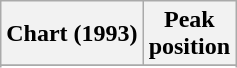<table class="wikitable sortable">
<tr>
<th>Chart (1993)</th>
<th>Peak<br>position</th>
</tr>
<tr>
</tr>
<tr>
</tr>
<tr>
</tr>
</table>
